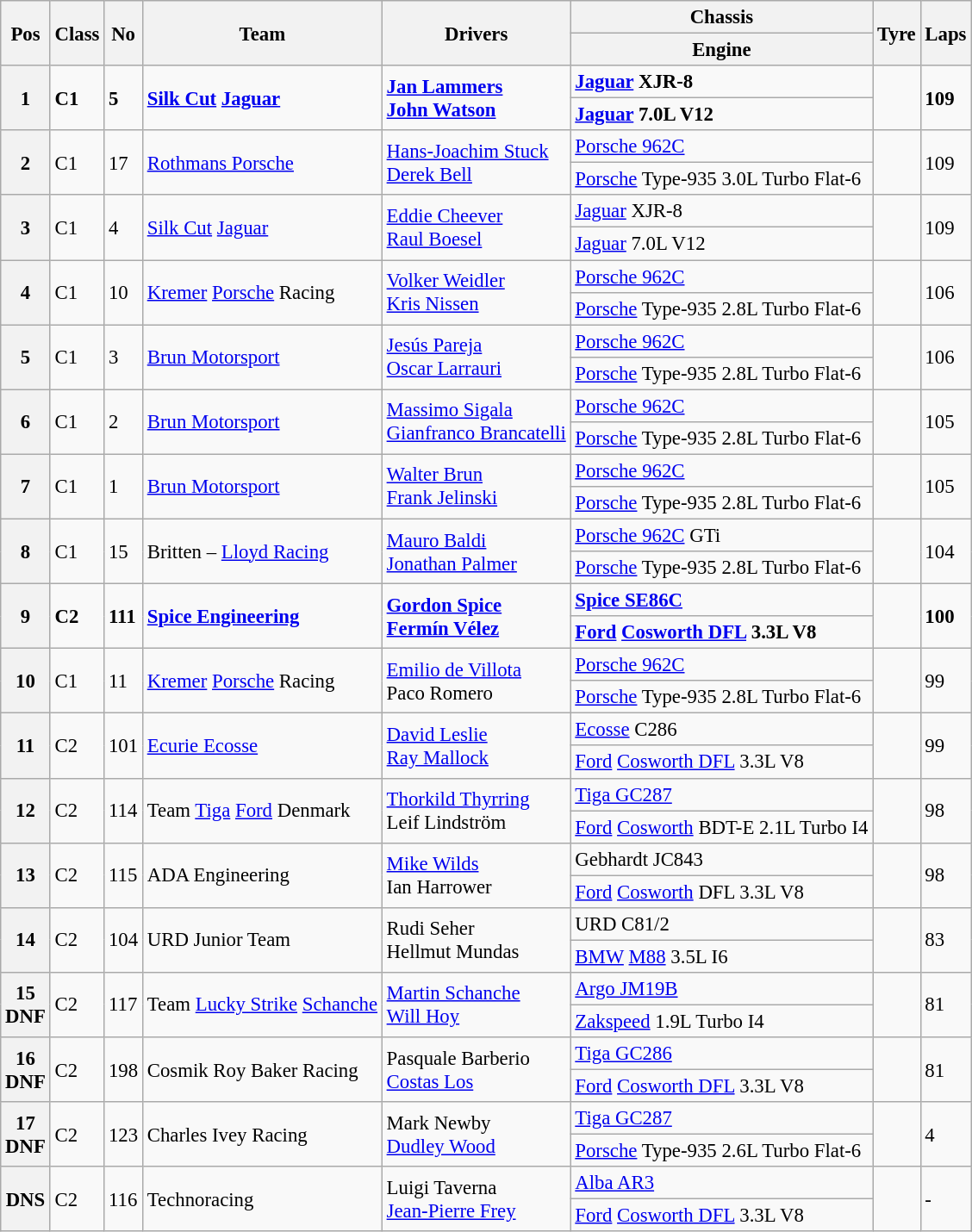<table class="wikitable" style="font-size: 95%;">
<tr>
<th rowspan=2>Pos</th>
<th rowspan=2>Class</th>
<th rowspan=2>No</th>
<th rowspan=2>Team</th>
<th rowspan=2>Drivers</th>
<th>Chassis</th>
<th rowspan=2>Tyre</th>
<th rowspan=2>Laps</th>
</tr>
<tr>
<th>Engine</th>
</tr>
<tr style="font-weight:bold">
<th rowspan=2>1</th>
<td rowspan=2>C1</td>
<td rowspan=2>5</td>
<td rowspan=2> <a href='#'>Silk Cut</a> <a href='#'>Jaguar</a></td>
<td rowspan=2> <a href='#'>Jan Lammers</a><br> <a href='#'>John Watson</a></td>
<td><a href='#'>Jaguar</a> XJR-8</td>
<td rowspan=2></td>
<td rowspan=2>109</td>
</tr>
<tr style="font-weight:bold">
<td><a href='#'>Jaguar</a> 7.0L V12</td>
</tr>
<tr>
<th rowspan=2>2</th>
<td rowspan=2>C1</td>
<td rowspan=2>17</td>
<td rowspan=2> <a href='#'>Rothmans Porsche</a></td>
<td rowspan=2> <a href='#'>Hans-Joachim Stuck</a><br> <a href='#'>Derek Bell</a></td>
<td><a href='#'>Porsche 962C</a></td>
<td rowspan=2></td>
<td rowspan=2>109</td>
</tr>
<tr>
<td><a href='#'>Porsche</a> Type-935 3.0L Turbo Flat-6</td>
</tr>
<tr>
<th rowspan=2>3</th>
<td rowspan=2>C1</td>
<td rowspan=2>4</td>
<td rowspan=2> <a href='#'>Silk Cut</a> <a href='#'>Jaguar</a></td>
<td rowspan=2> <a href='#'>Eddie Cheever</a><br> <a href='#'>Raul Boesel</a></td>
<td><a href='#'>Jaguar</a> XJR-8</td>
<td rowspan=2></td>
<td rowspan=2>109</td>
</tr>
<tr>
<td><a href='#'>Jaguar</a> 7.0L V12</td>
</tr>
<tr>
<th rowspan=2>4</th>
<td rowspan=2>C1</td>
<td rowspan=2>10</td>
<td rowspan=2> <a href='#'>Kremer</a> <a href='#'>Porsche</a> Racing</td>
<td rowspan=2> <a href='#'>Volker Weidler</a><br> <a href='#'>Kris Nissen</a></td>
<td><a href='#'>Porsche 962C</a></td>
<td rowspan=2></td>
<td rowspan=2>106</td>
</tr>
<tr>
<td><a href='#'>Porsche</a> Type-935 2.8L Turbo Flat-6</td>
</tr>
<tr>
<th rowspan=2>5</th>
<td rowspan=2>C1</td>
<td rowspan=2>3</td>
<td rowspan=2> <a href='#'>Brun Motorsport</a></td>
<td rowspan=2> <a href='#'>Jesús Pareja</a><br> <a href='#'>Oscar Larrauri</a></td>
<td><a href='#'>Porsche 962C</a></td>
<td rowspan=2></td>
<td rowspan=2>106</td>
</tr>
<tr>
<td><a href='#'>Porsche</a> Type-935 2.8L Turbo Flat-6</td>
</tr>
<tr>
<th rowspan=2>6</th>
<td rowspan=2>C1</td>
<td rowspan=2>2</td>
<td rowspan=2> <a href='#'>Brun Motorsport</a></td>
<td rowspan=2> <a href='#'>Massimo Sigala</a><br> <a href='#'>Gianfranco Brancatelli</a></td>
<td><a href='#'>Porsche 962C</a></td>
<td rowspan=2></td>
<td rowspan=2>105</td>
</tr>
<tr>
<td><a href='#'>Porsche</a> Type-935 2.8L Turbo Flat-6</td>
</tr>
<tr>
<th rowspan=2>7</th>
<td rowspan=2>C1</td>
<td rowspan=2>1</td>
<td rowspan=2> <a href='#'>Brun Motorsport</a></td>
<td rowspan=2> <a href='#'>Walter Brun</a><br> <a href='#'>Frank Jelinski</a></td>
<td><a href='#'>Porsche 962C</a></td>
<td rowspan=2></td>
<td rowspan=2>105</td>
</tr>
<tr>
<td><a href='#'>Porsche</a> Type-935 2.8L Turbo Flat-6</td>
</tr>
<tr>
<th rowspan=2>8</th>
<td rowspan=2>C1</td>
<td rowspan=2>15</td>
<td rowspan=2> Britten – <a href='#'>Lloyd Racing</a></td>
<td rowspan=2> <a href='#'>Mauro Baldi</a><br> <a href='#'>Jonathan Palmer</a></td>
<td><a href='#'>Porsche 962C</a> GTi</td>
<td rowspan=2></td>
<td rowspan=2>104</td>
</tr>
<tr>
<td><a href='#'>Porsche</a> Type-935 2.8L Turbo Flat-6</td>
</tr>
<tr style="font-weight:bold">
<th rowspan=2>9</th>
<td rowspan=2>C2</td>
<td rowspan=2>111</td>
<td rowspan=2> <a href='#'>Spice Engineering</a></td>
<td rowspan=2> <a href='#'>Gordon Spice</a><br> <a href='#'>Fermín Vélez</a></td>
<td><a href='#'>Spice SE86C</a></td>
<td rowspan=2></td>
<td rowspan=2>100</td>
</tr>
<tr style="font-weight:bold">
<td><a href='#'>Ford</a> <a href='#'>Cosworth DFL</a> 3.3L V8</td>
</tr>
<tr>
<th rowspan=2>10</th>
<td rowspan=2>C1</td>
<td rowspan=2>11</td>
<td rowspan=2> <a href='#'>Kremer</a> <a href='#'>Porsche</a> Racing</td>
<td rowspan=2> <a href='#'>Emilio de Villota</a><br> Paco Romero</td>
<td><a href='#'>Porsche 962C</a></td>
<td rowspan=2></td>
<td rowspan=2>99</td>
</tr>
<tr>
<td><a href='#'>Porsche</a> Type-935 2.8L Turbo Flat-6</td>
</tr>
<tr>
<th rowspan=2>11</th>
<td rowspan=2>C2</td>
<td rowspan=2>101</td>
<td rowspan=2> <a href='#'>Ecurie Ecosse</a></td>
<td rowspan=2> <a href='#'>David Leslie</a><br> <a href='#'>Ray Mallock</a></td>
<td><a href='#'>Ecosse</a> C286</td>
<td rowspan=2></td>
<td rowspan=2>99</td>
</tr>
<tr>
<td><a href='#'>Ford</a> <a href='#'>Cosworth DFL</a> 3.3L V8</td>
</tr>
<tr>
<th rowspan=2>12</th>
<td rowspan=2>C2</td>
<td rowspan=2>114</td>
<td rowspan=2> Team <a href='#'>Tiga</a> <a href='#'>Ford</a> Denmark</td>
<td rowspan=2> <a href='#'>Thorkild Thyrring</a><br> Leif Lindström</td>
<td><a href='#'>Tiga GC287</a></td>
<td rowspan=2></td>
<td rowspan=2>98</td>
</tr>
<tr>
<td><a href='#'>Ford</a> <a href='#'>Cosworth</a> BDT-E 2.1L Turbo I4</td>
</tr>
<tr>
<th rowspan=2>13</th>
<td rowspan=2>C2</td>
<td rowspan=2>115</td>
<td rowspan=2> ADA Engineering</td>
<td rowspan=2> <a href='#'>Mike Wilds</a><br> Ian Harrower</td>
<td>Gebhardt JC843</td>
<td rowspan=2></td>
<td rowspan=2>98</td>
</tr>
<tr>
<td><a href='#'>Ford</a> <a href='#'>Cosworth</a> DFL 3.3L V8</td>
</tr>
<tr>
<th rowspan=2>14</th>
<td rowspan=2>C2</td>
<td rowspan=2>104</td>
<td rowspan=2> URD Junior Team</td>
<td rowspan=2> Rudi Seher<br> Hellmut Mundas</td>
<td>URD C81/2</td>
<td rowspan=2></td>
<td rowspan=2>83</td>
</tr>
<tr>
<td><a href='#'>BMW</a> <a href='#'>M88</a> 3.5L I6</td>
</tr>
<tr>
<th rowspan=2>15<br>DNF</th>
<td rowspan=2>C2</td>
<td rowspan=2>117</td>
<td rowspan=2> Team <a href='#'>Lucky Strike</a> <a href='#'>Schanche</a></td>
<td rowspan=2> <a href='#'>Martin Schanche</a><br> <a href='#'>Will Hoy</a></td>
<td><a href='#'>Argo JM19B</a></td>
<td rowspan=2></td>
<td rowspan=2>81</td>
</tr>
<tr>
<td><a href='#'>Zakspeed</a> 1.9L Turbo I4</td>
</tr>
<tr>
<th rowspan=2>16<br>DNF</th>
<td rowspan=2>C2</td>
<td rowspan=2>198</td>
<td rowspan=2> Cosmik Roy Baker Racing</td>
<td rowspan=2> Pasquale Barberio<br> <a href='#'>Costas Los</a></td>
<td><a href='#'>Tiga GC286</a></td>
<td rowspan=2></td>
<td rowspan=2>81</td>
</tr>
<tr>
<td><a href='#'>Ford</a> <a href='#'>Cosworth DFL</a> 3.3L V8</td>
</tr>
<tr>
<th rowspan=2>17<br>DNF</th>
<td rowspan=2>C2</td>
<td rowspan=2>123</td>
<td rowspan=2> Charles Ivey Racing</td>
<td rowspan=2> Mark Newby<br> <a href='#'>Dudley Wood</a></td>
<td><a href='#'>Tiga GC287</a></td>
<td rowspan=2></td>
<td rowspan=2>4</td>
</tr>
<tr>
<td><a href='#'>Porsche</a> Type-935 2.6L Turbo Flat-6</td>
</tr>
<tr>
<th rowspan=2>DNS</th>
<td rowspan=2>C2</td>
<td rowspan=2>116</td>
<td rowspan=2> Technoracing</td>
<td rowspan=2> Luigi Taverna<br> <a href='#'>Jean-Pierre Frey</a></td>
<td><a href='#'>Alba AR3</a></td>
<td rowspan=2></td>
<td rowspan=2>-</td>
</tr>
<tr>
<td><a href='#'>Ford</a> <a href='#'>Cosworth DFL</a> 3.3L V8</td>
</tr>
</table>
